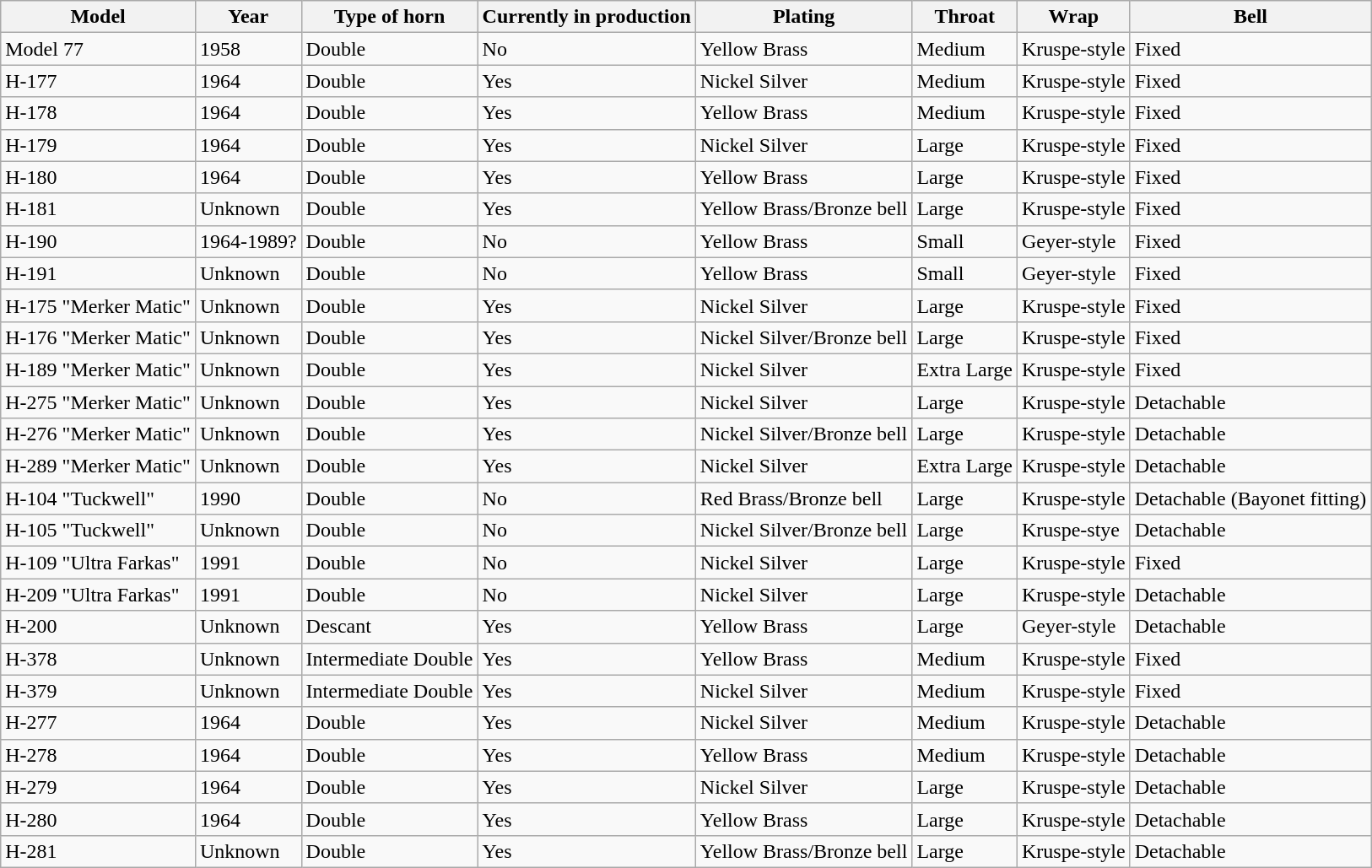<table class="wikitable sortable">
<tr>
<th>Model</th>
<th>Year</th>
<th>Type of horn</th>
<th>Currently in production</th>
<th>Plating</th>
<th>Throat</th>
<th>Wrap</th>
<th>Bell</th>
</tr>
<tr>
<td>Model 77</td>
<td>1958</td>
<td>Double</td>
<td>No</td>
<td>Yellow Brass</td>
<td>Medium</td>
<td>Kruspe-style</td>
<td>Fixed</td>
</tr>
<tr>
<td>H-177</td>
<td>1964</td>
<td>Double</td>
<td>Yes</td>
<td>Nickel Silver</td>
<td>Medium</td>
<td>Kruspe-style</td>
<td>Fixed</td>
</tr>
<tr>
<td>H-178</td>
<td>1964</td>
<td>Double</td>
<td>Yes</td>
<td>Yellow Brass</td>
<td>Medium</td>
<td>Kruspe-style</td>
<td>Fixed</td>
</tr>
<tr>
<td>H-179</td>
<td>1964</td>
<td>Double</td>
<td>Yes</td>
<td>Nickel Silver</td>
<td>Large</td>
<td>Kruspe-style</td>
<td>Fixed</td>
</tr>
<tr>
<td>H-180</td>
<td>1964</td>
<td>Double</td>
<td>Yes</td>
<td>Yellow Brass</td>
<td>Large</td>
<td>Kruspe-style</td>
<td>Fixed</td>
</tr>
<tr>
<td>H-181</td>
<td>Unknown</td>
<td>Double</td>
<td>Yes</td>
<td>Yellow Brass/Bronze bell</td>
<td>Large</td>
<td>Kruspe-style</td>
<td>Fixed</td>
</tr>
<tr>
<td>H-190</td>
<td>1964-1989?</td>
<td>Double</td>
<td>No</td>
<td>Yellow Brass</td>
<td>Small</td>
<td>Geyer-style</td>
<td>Fixed</td>
</tr>
<tr>
<td>H-191</td>
<td>Unknown</td>
<td>Double</td>
<td>No</td>
<td>Yellow Brass</td>
<td>Small</td>
<td>Geyer-style</td>
<td>Fixed</td>
</tr>
<tr>
<td>H-175 "Merker Matic"</td>
<td>Unknown</td>
<td>Double</td>
<td>Yes</td>
<td>Nickel Silver</td>
<td>Large</td>
<td>Kruspe-style</td>
<td>Fixed</td>
</tr>
<tr>
<td>H-176 "Merker Matic"</td>
<td>Unknown</td>
<td>Double</td>
<td>Yes</td>
<td>Nickel Silver/Bronze bell</td>
<td>Large</td>
<td>Kruspe-style</td>
<td>Fixed</td>
</tr>
<tr>
<td>H-189 "Merker Matic"</td>
<td>Unknown</td>
<td>Double</td>
<td>Yes</td>
<td>Nickel Silver</td>
<td>Extra Large</td>
<td>Kruspe-style</td>
<td>Fixed</td>
</tr>
<tr>
<td>H-275 "Merker Matic"</td>
<td>Unknown</td>
<td>Double</td>
<td>Yes</td>
<td>Nickel Silver</td>
<td>Large</td>
<td>Kruspe-style</td>
<td>Detachable</td>
</tr>
<tr>
<td>H-276 "Merker Matic"</td>
<td>Unknown</td>
<td>Double</td>
<td>Yes</td>
<td>Nickel Silver/Bronze bell</td>
<td>Large</td>
<td>Kruspe-style</td>
<td>Detachable</td>
</tr>
<tr>
<td>H-289 "Merker Matic"</td>
<td>Unknown</td>
<td>Double</td>
<td>Yes</td>
<td>Nickel Silver</td>
<td>Extra Large</td>
<td>Kruspe-style</td>
<td>Detachable</td>
</tr>
<tr>
<td>H-104 "Tuckwell"</td>
<td>1990</td>
<td>Double</td>
<td>No</td>
<td>Red Brass/Bronze bell</td>
<td>Large</td>
<td>Kruspe-style</td>
<td>Detachable (Bayonet fitting)</td>
</tr>
<tr>
<td>H-105 "Tuckwell"</td>
<td>Unknown</td>
<td>Double</td>
<td>No</td>
<td>Nickel Silver/Bronze bell</td>
<td>Large</td>
<td>Kruspe-stye</td>
<td>Detachable</td>
</tr>
<tr>
<td>H-109 "Ultra Farkas"</td>
<td>1991</td>
<td>Double</td>
<td>No</td>
<td>Nickel Silver</td>
<td>Large</td>
<td>Kruspe-style</td>
<td>Fixed</td>
</tr>
<tr>
<td>H-209 "Ultra Farkas"</td>
<td>1991</td>
<td>Double</td>
<td>No</td>
<td>Nickel Silver</td>
<td>Large</td>
<td>Kruspe-style</td>
<td>Detachable</td>
</tr>
<tr>
<td>H-200</td>
<td>Unknown</td>
<td>Descant</td>
<td>Yes</td>
<td>Yellow Brass</td>
<td>Large</td>
<td>Geyer-style</td>
<td>Detachable</td>
</tr>
<tr>
<td>H-378</td>
<td>Unknown</td>
<td>Intermediate Double</td>
<td>Yes</td>
<td>Yellow Brass</td>
<td>Medium</td>
<td>Kruspe-style</td>
<td>Fixed</td>
</tr>
<tr>
<td>H-379</td>
<td>Unknown</td>
<td>Intermediate Double</td>
<td>Yes</td>
<td>Nickel Silver</td>
<td>Medium</td>
<td>Kruspe-style</td>
<td>Fixed</td>
</tr>
<tr>
<td>H-277</td>
<td>1964</td>
<td>Double</td>
<td>Yes</td>
<td>Nickel Silver</td>
<td>Medium</td>
<td>Kruspe-style</td>
<td>Detachable</td>
</tr>
<tr>
<td>H-278</td>
<td>1964</td>
<td>Double</td>
<td>Yes</td>
<td>Yellow Brass</td>
<td>Medium</td>
<td>Kruspe-style</td>
<td>Detachable</td>
</tr>
<tr>
<td>H-279</td>
<td>1964</td>
<td>Double</td>
<td>Yes</td>
<td>Nickel Silver</td>
<td>Large</td>
<td>Kruspe-style</td>
<td>Detachable</td>
</tr>
<tr>
<td>H-280</td>
<td>1964</td>
<td>Double</td>
<td>Yes</td>
<td>Yellow Brass</td>
<td>Large</td>
<td>Kruspe-style</td>
<td>Detachable</td>
</tr>
<tr>
<td>H-281</td>
<td>Unknown</td>
<td>Double</td>
<td>Yes</td>
<td>Yellow Brass/Bronze bell</td>
<td>Large</td>
<td>Kruspe-style</td>
<td>Detachable</td>
</tr>
</table>
